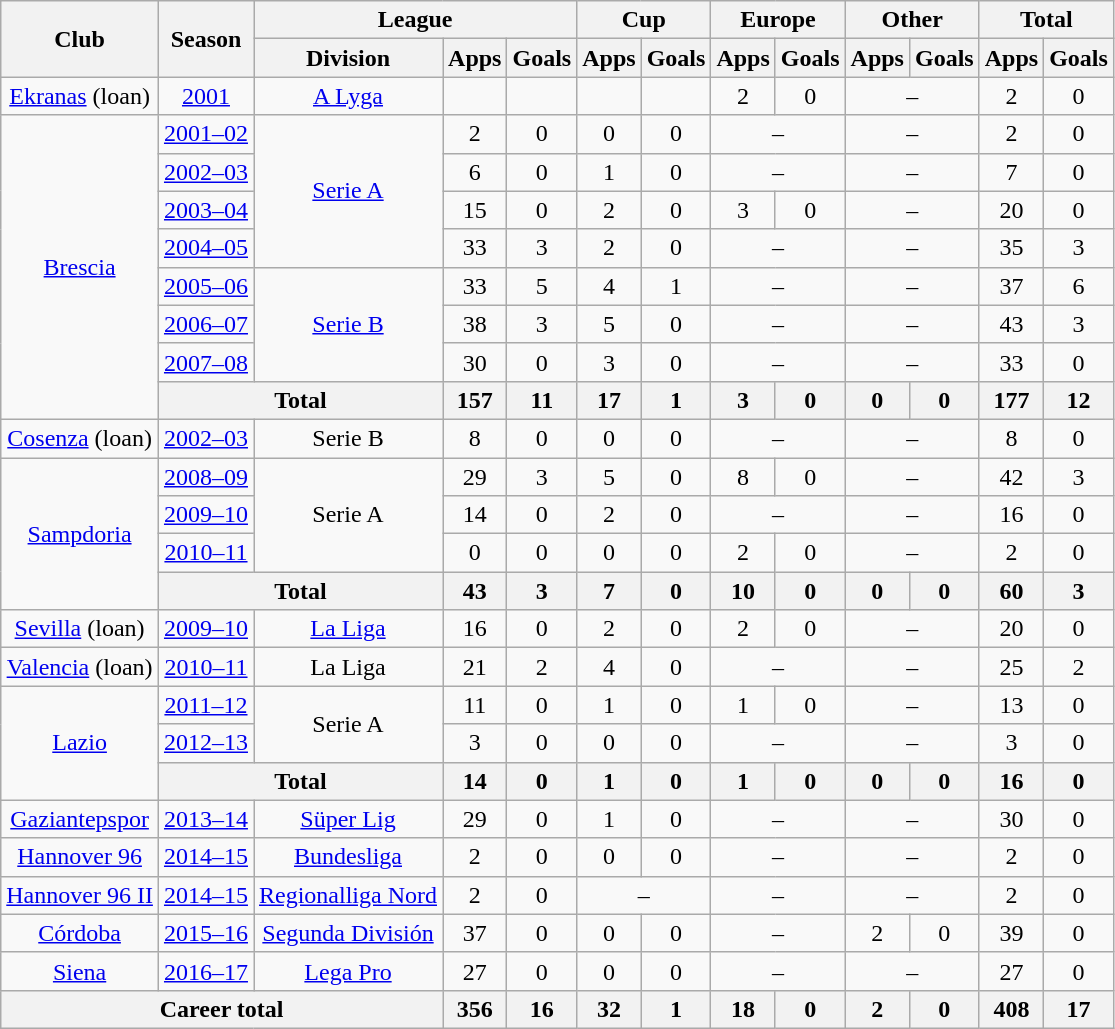<table class="wikitable" style="text-align:center">
<tr>
<th rowspan="2">Club</th>
<th rowspan="2">Season</th>
<th colspan="3">League</th>
<th colspan="2">Cup</th>
<th colspan="2">Europe</th>
<th colspan="2">Other</th>
<th colspan="2">Total</th>
</tr>
<tr>
<th>Division</th>
<th>Apps</th>
<th>Goals</th>
<th>Apps</th>
<th>Goals</th>
<th>Apps</th>
<th>Goals</th>
<th>Apps</th>
<th>Goals</th>
<th>Apps</th>
<th>Goals</th>
</tr>
<tr>
<td><a href='#'>Ekranas</a> (loan)</td>
<td><a href='#'>2001</a></td>
<td><a href='#'>A Lyga</a></td>
<td></td>
<td></td>
<td></td>
<td></td>
<td>2</td>
<td>0</td>
<td colspan="2">–</td>
<td>2</td>
<td>0</td>
</tr>
<tr>
<td rowspan="8"><a href='#'>Brescia</a></td>
<td><a href='#'>2001–02</a></td>
<td rowspan="4"><a href='#'>Serie A</a></td>
<td>2</td>
<td>0</td>
<td>0</td>
<td>0</td>
<td colspan="2">–</td>
<td colspan="2">–</td>
<td>2</td>
<td>0</td>
</tr>
<tr>
<td><a href='#'>2002–03</a></td>
<td>6</td>
<td>0</td>
<td>1</td>
<td>0</td>
<td colspan="2">–</td>
<td colspan="2">–</td>
<td>7</td>
<td>0</td>
</tr>
<tr>
<td><a href='#'>2003–04</a></td>
<td>15</td>
<td>0</td>
<td>2</td>
<td>0</td>
<td>3</td>
<td>0</td>
<td colspan="2">–</td>
<td>20</td>
<td>0</td>
</tr>
<tr>
<td><a href='#'>2004–05</a></td>
<td>33</td>
<td>3</td>
<td>2</td>
<td>0</td>
<td colspan="2">–</td>
<td colspan="2">–</td>
<td>35</td>
<td>3</td>
</tr>
<tr>
<td><a href='#'>2005–06</a></td>
<td rowspan="3"><a href='#'>Serie B</a></td>
<td>33</td>
<td>5</td>
<td>4</td>
<td>1</td>
<td colspan="2">–</td>
<td colspan="2">–</td>
<td>37</td>
<td>6</td>
</tr>
<tr>
<td><a href='#'>2006–07</a></td>
<td>38</td>
<td>3</td>
<td>5</td>
<td>0</td>
<td colspan="2">–</td>
<td colspan="2">–</td>
<td>43</td>
<td>3</td>
</tr>
<tr>
<td><a href='#'>2007–08</a></td>
<td>30</td>
<td>0</td>
<td>3</td>
<td>0</td>
<td colspan="2">–</td>
<td colspan="2">–</td>
<td>33</td>
<td>0</td>
</tr>
<tr>
<th colspan="2">Total</th>
<th>157</th>
<th>11</th>
<th>17</th>
<th>1</th>
<th>3</th>
<th>0</th>
<th>0</th>
<th>0</th>
<th>177</th>
<th>12</th>
</tr>
<tr>
<td><a href='#'>Cosenza</a> (loan)</td>
<td><a href='#'>2002–03</a></td>
<td>Serie B</td>
<td>8</td>
<td>0</td>
<td>0</td>
<td>0</td>
<td colspan="2">–</td>
<td colspan="2">–</td>
<td>8</td>
<td>0</td>
</tr>
<tr>
<td rowspan="4"><a href='#'>Sampdoria</a></td>
<td><a href='#'>2008–09</a></td>
<td rowspan="3">Serie A</td>
<td>29</td>
<td>3</td>
<td>5</td>
<td>0</td>
<td>8</td>
<td>0</td>
<td colspan="2">–</td>
<td>42</td>
<td>3</td>
</tr>
<tr>
<td><a href='#'>2009–10</a></td>
<td>14</td>
<td>0</td>
<td>2</td>
<td>0</td>
<td colspan="2">–</td>
<td colspan="2">–</td>
<td>16</td>
<td>0</td>
</tr>
<tr>
<td><a href='#'>2010–11</a></td>
<td>0</td>
<td>0</td>
<td>0</td>
<td>0</td>
<td>2</td>
<td>0</td>
<td colspan="2">–</td>
<td>2</td>
<td>0</td>
</tr>
<tr>
<th colspan="2">Total</th>
<th>43</th>
<th>3</th>
<th>7</th>
<th>0</th>
<th>10</th>
<th>0</th>
<th>0</th>
<th>0</th>
<th>60</th>
<th>3</th>
</tr>
<tr>
<td><a href='#'>Sevilla</a> (loan)</td>
<td><a href='#'>2009–10</a></td>
<td><a href='#'>La Liga</a></td>
<td>16</td>
<td>0</td>
<td>2</td>
<td>0</td>
<td>2</td>
<td>0</td>
<td colspan="2">–</td>
<td>20</td>
<td>0</td>
</tr>
<tr>
<td><a href='#'>Valencia</a> (loan)</td>
<td><a href='#'>2010–11</a></td>
<td>La Liga</td>
<td>21</td>
<td>2</td>
<td>4</td>
<td>0</td>
<td colspan="2">–</td>
<td colspan="2">–</td>
<td>25</td>
<td>2</td>
</tr>
<tr>
<td rowspan="3"><a href='#'>Lazio</a></td>
<td><a href='#'>2011–12</a></td>
<td rowspan="2">Serie A</td>
<td>11</td>
<td>0</td>
<td>1</td>
<td>0</td>
<td>1</td>
<td>0</td>
<td colspan="2">–</td>
<td>13</td>
<td>0</td>
</tr>
<tr>
<td><a href='#'>2012–13</a></td>
<td>3</td>
<td>0</td>
<td>0</td>
<td>0</td>
<td colspan="2">–</td>
<td colspan="2">–</td>
<td>3</td>
<td>0</td>
</tr>
<tr>
<th colspan="2">Total</th>
<th>14</th>
<th>0</th>
<th>1</th>
<th>0</th>
<th>1</th>
<th>0</th>
<th>0</th>
<th>0</th>
<th>16</th>
<th>0</th>
</tr>
<tr>
<td><a href='#'>Gaziantepspor</a></td>
<td><a href='#'>2013–14</a></td>
<td><a href='#'>Süper Lig</a></td>
<td>29</td>
<td>0</td>
<td>1</td>
<td>0</td>
<td colspan="2">–</td>
<td colspan="2">–</td>
<td>30</td>
<td>0</td>
</tr>
<tr>
<td><a href='#'>Hannover 96</a></td>
<td><a href='#'>2014–15</a></td>
<td><a href='#'>Bundesliga</a></td>
<td>2</td>
<td>0</td>
<td>0</td>
<td>0</td>
<td colspan="2">–</td>
<td colspan="2">–</td>
<td>2</td>
<td>0</td>
</tr>
<tr>
<td><a href='#'>Hannover 96 II</a></td>
<td><a href='#'>2014–15</a></td>
<td><a href='#'>Regionalliga Nord</a></td>
<td>2</td>
<td>0</td>
<td colspan="2">–</td>
<td colspan="2">–</td>
<td colspan="2">–</td>
<td>2</td>
<td>0</td>
</tr>
<tr>
<td><a href='#'>Córdoba</a></td>
<td><a href='#'>2015–16</a></td>
<td><a href='#'>Segunda División</a></td>
<td>37</td>
<td>0</td>
<td>0</td>
<td>0</td>
<td colspan="2">–</td>
<td>2</td>
<td>0</td>
<td>39</td>
<td>0</td>
</tr>
<tr>
<td><a href='#'>Siena</a></td>
<td><a href='#'>2016–17</a></td>
<td><a href='#'>Lega Pro</a></td>
<td>27</td>
<td>0</td>
<td>0</td>
<td>0</td>
<td colspan="2">–</td>
<td colspan="2">–</td>
<td>27</td>
<td>0</td>
</tr>
<tr>
<th colspan="3">Career total</th>
<th>356</th>
<th>16</th>
<th>32</th>
<th>1</th>
<th>18</th>
<th>0</th>
<th>2</th>
<th>0</th>
<th>408</th>
<th>17</th>
</tr>
</table>
